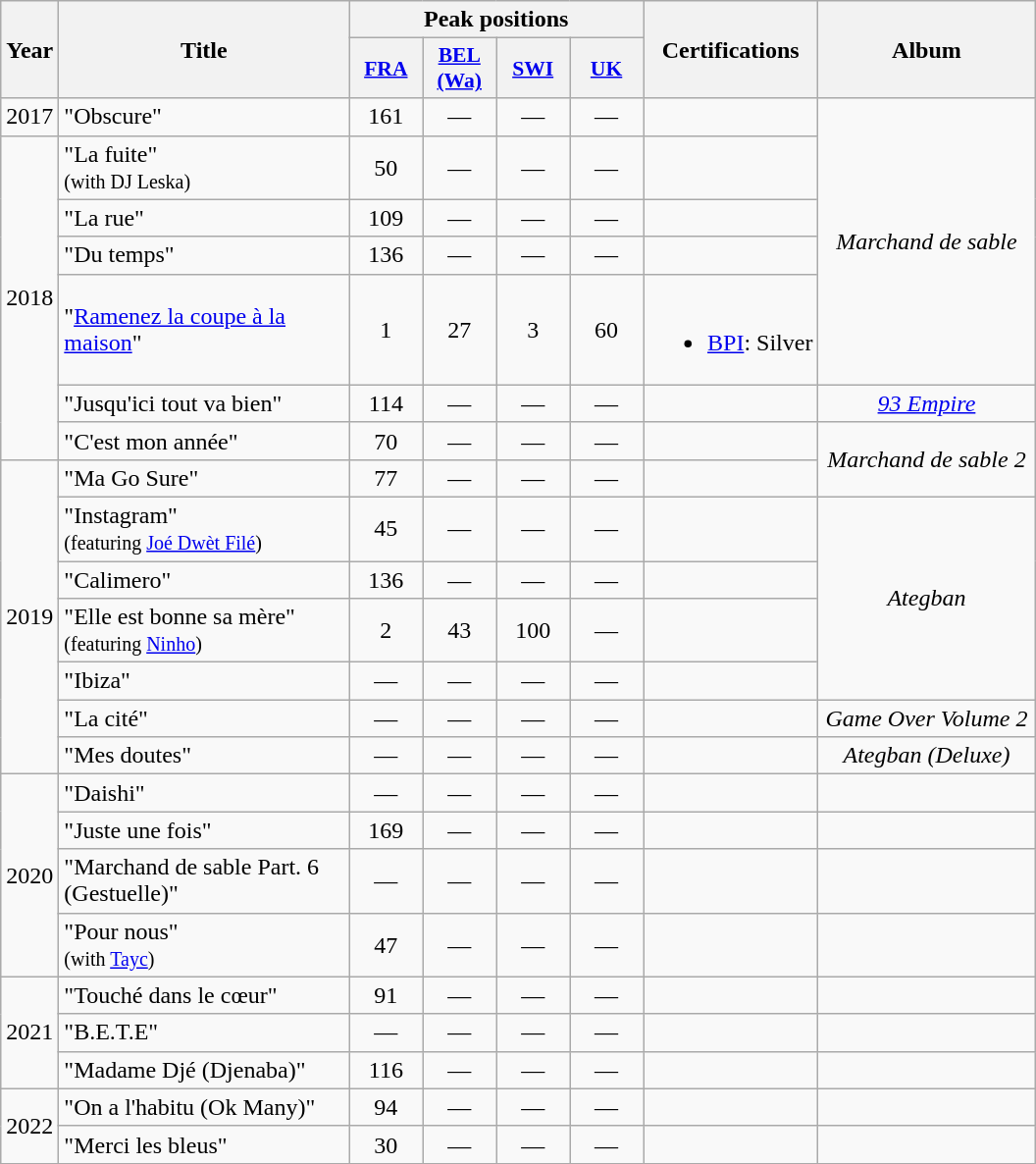<table class="wikitable">
<tr>
<th align="center" rowspan="2" width="10">Year</th>
<th align="center" rowspan="2" width="190">Title</th>
<th align="center" colspan="4" width="20">Peak positions</th>
<th align="center" rowspan="2">Certifications</th>
<th align="center" rowspan="2" width="140">Album</th>
</tr>
<tr>
<th scope="col" style="width:3em;font-size:90%;"><a href='#'>FRA</a><br></th>
<th scope="col" style="width:3em;font-size:90%;"><a href='#'>BEL<br>(Wa)</a><br></th>
<th scope="col" style="width:3em;font-size:90%;"><a href='#'>SWI</a><br></th>
<th scope="col" style="width:3em;font-size:90%;"><a href='#'>UK</a><br></th>
</tr>
<tr>
<td style="text-align:center;">2017</td>
<td>"Obscure"</td>
<td style="text-align:center;">161</td>
<td style="text-align:center;">—</td>
<td style="text-align:center;">—</td>
<td style="text-align:center;">—</td>
<td></td>
<td style="text-align:center;" rowspan=5><em>Marchand de sable</em></td>
</tr>
<tr>
<td style="text-align:center;" rowspan=6>2018</td>
<td>"La fuite" <br><small>(with DJ Leska)</small></td>
<td style="text-align:center;">50</td>
<td style="text-align:center;">—</td>
<td style="text-align:center;">—</td>
<td style="text-align:center;">—</td>
<td></td>
</tr>
<tr>
<td>"La rue"</td>
<td style="text-align:center;">109</td>
<td style="text-align:center;">—</td>
<td style="text-align:center;">—</td>
<td style="text-align:center;">—</td>
<td></td>
</tr>
<tr>
<td>"Du temps"</td>
<td style="text-align:center;">136</td>
<td style="text-align:center;">—</td>
<td style="text-align:center;">—</td>
<td style="text-align:center;">—</td>
<td></td>
</tr>
<tr>
<td>"<a href='#'>Ramenez la coupe à la maison</a>"</td>
<td style="text-align:center;">1</td>
<td style="text-align:center;">27</td>
<td style="text-align:center;">3</td>
<td style="text-align:center;">60</td>
<td><br><ul><li><a href='#'>BPI</a>: Silver</li></ul></td>
</tr>
<tr>
<td>"Jusqu'ici tout va bien"<br></td>
<td style="text-align:center;">114</td>
<td style="text-align:center;">—</td>
<td style="text-align:center;">—</td>
<td style="text-align:center;">—</td>
<td></td>
<td style="text-align:center;"><em><a href='#'>93 Empire</a></em></td>
</tr>
<tr>
<td>"C'est mon année"</td>
<td style="text-align:center;">70</td>
<td style="text-align:center;">—</td>
<td style="text-align:center;">—</td>
<td style="text-align:center;">—</td>
<td></td>
<td style="text-align:center;" rowspan="2"><em>Marchand de sable 2</em></td>
</tr>
<tr>
<td style="text-align:center;" rowspan="7">2019</td>
<td>"Ma Go Sure"</td>
<td style="text-align:center;">77</td>
<td style="text-align:center;">—</td>
<td style="text-align:center;">—</td>
<td style="text-align:center;">—</td>
<td></td>
</tr>
<tr>
<td>"Instagram"<br><small>(featuring <a href='#'>Joé Dwèt Filé</a>)</small></td>
<td style="text-align:center;">45</td>
<td style="text-align:center;">—</td>
<td style="text-align:center;">—</td>
<td style="text-align:center;">—</td>
<td></td>
<td style="text-align:center;" rowspan="4"><em>Ategban</em></td>
</tr>
<tr>
<td>"Calimero"<br></td>
<td style="text-align:center;">136</td>
<td style="text-align:center;">—</td>
<td style="text-align:center;">—</td>
<td style="text-align:center;">—</td>
<td></td>
</tr>
<tr>
<td>"Elle est bonne sa mère"<br><small>(featuring <a href='#'>Ninho</a>)</small></td>
<td style="text-align:center;">2</td>
<td style="text-align:center;">43</td>
<td style="text-align:center;">100</td>
<td style="text-align:center;">—</td>
<td></td>
</tr>
<tr>
<td>"Ibiza"<br></td>
<td style="text-align:center;">—</td>
<td style="text-align:center;">—</td>
<td style="text-align:center;">—</td>
<td style="text-align:center;">—</td>
<td></td>
</tr>
<tr>
<td>"La cité"</td>
<td style="text-align:center;">—</td>
<td style="text-align:center;">—</td>
<td style="text-align:center;">—</td>
<td style="text-align:center;">—</td>
<td></td>
<td style="text-align:center;"><em>Game Over Volume 2</em></td>
</tr>
<tr>
<td>"Mes doutes"</td>
<td style="text-align:center;">—</td>
<td style="text-align:center;">—</td>
<td style="text-align:center;">—</td>
<td style="text-align:center;">—</td>
<td></td>
<td style="text-align:center;"><em>Ategban (Deluxe)</em></td>
</tr>
<tr>
<td style="text-align:center;" rowspan=4>2020</td>
<td>"Daishi"</td>
<td style="text-align:center;">—</td>
<td style="text-align:center;">—</td>
<td style="text-align:center;">—</td>
<td style="text-align:center;">—</td>
<td></td>
<td style="text-align:center;"></td>
</tr>
<tr>
<td>"Juste une fois"</td>
<td style="text-align:center;">169</td>
<td style="text-align:center;">—</td>
<td style="text-align:center;">—</td>
<td style="text-align:center;">—</td>
<td></td>
<td style="text-align:center;"></td>
</tr>
<tr>
<td>"Marchand de sable Part. 6 (Gestuelle)"</td>
<td style="text-align:center;">—</td>
<td style="text-align:center;">—</td>
<td style="text-align:center;">—</td>
<td style="text-align:center;">—</td>
<td></td>
<td style="text-align:center;"></td>
</tr>
<tr>
<td>"Pour nous" <br><small>(with <a href='#'>Tayc</a>)</small></td>
<td style="text-align:center;">47</td>
<td style="text-align:center;">—</td>
<td style="text-align:center;">—</td>
<td style="text-align:center;">—</td>
<td></td>
<td style="text-align:center;"></td>
</tr>
<tr>
<td style="text-align:center;" rowspan="3">2021</td>
<td>"Touché dans le cœur"</td>
<td style="text-align:center;">91</td>
<td style="text-align:center;">—</td>
<td style="text-align:center;">—</td>
<td style="text-align:center;">—</td>
<td></td>
<td style="text-align:center;"></td>
</tr>
<tr>
<td>"B.E.T.E"<br></td>
<td style="text-align:center;">—</td>
<td style="text-align:center;">—</td>
<td style="text-align:center;">—</td>
<td style="text-align:center;">—</td>
<td></td>
<td style="text-align:center;"></td>
</tr>
<tr>
<td>"Madame Djé (Djenaba)"</td>
<td style="text-align:center;">116</td>
<td style="text-align:center;">—</td>
<td style="text-align:center;">—</td>
<td style="text-align:center;">—</td>
<td></td>
<td style="text-align:center;"></td>
</tr>
<tr>
<td rowspan="2" style="text-align:center;">2022</td>
<td>"On a l'habitu (Ok Many)"<br></td>
<td style="text-align:center;">94</td>
<td style="text-align:center;">—</td>
<td style="text-align:center;">—</td>
<td style="text-align:center;">—</td>
<td></td>
<td style="text-align:center;"></td>
</tr>
<tr>
<td>"Merci les bleus"</td>
<td style="text-align:center;">30</td>
<td style="text-align:center;">—</td>
<td style="text-align:center;">—</td>
<td style="text-align:center;">—</td>
<td></td>
<td></td>
</tr>
</table>
